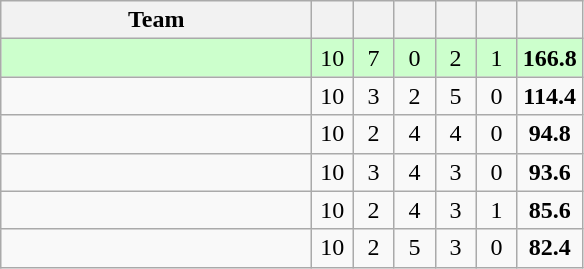<table class="wikitable" style="text-align:center">
<tr>
<th style="width:200px">Team</th>
<th width="20"></th>
<th width="20"></th>
<th width="20"></th>
<th width="20"></th>
<th width="20"></th>
<th width="20"></th>
</tr>
<tr style="background:#cfc">
<td style="text-align:left;"></td>
<td>10</td>
<td>7</td>
<td>0</td>
<td>2</td>
<td>1</td>
<td><strong>166.8</strong></td>
</tr>
<tr>
<td style="text-align:left;"></td>
<td>10</td>
<td>3</td>
<td>2</td>
<td>5</td>
<td>0</td>
<td><strong>114.4</strong></td>
</tr>
<tr>
<td style="text-align:left;"></td>
<td>10</td>
<td>2</td>
<td>4</td>
<td>4</td>
<td>0</td>
<td><strong>94.8</strong></td>
</tr>
<tr>
<td style="text-align:left;"></td>
<td>10</td>
<td>3</td>
<td>4</td>
<td>3</td>
<td>0</td>
<td><strong>93.6</strong></td>
</tr>
<tr>
<td style="text-align:left;"></td>
<td>10</td>
<td>2</td>
<td>4</td>
<td>3</td>
<td>1</td>
<td><strong>85.6</strong></td>
</tr>
<tr>
<td style="text-align:left;"></td>
<td>10</td>
<td>2</td>
<td>5</td>
<td>3</td>
<td>0</td>
<td><strong>82.4</strong></td>
</tr>
</table>
